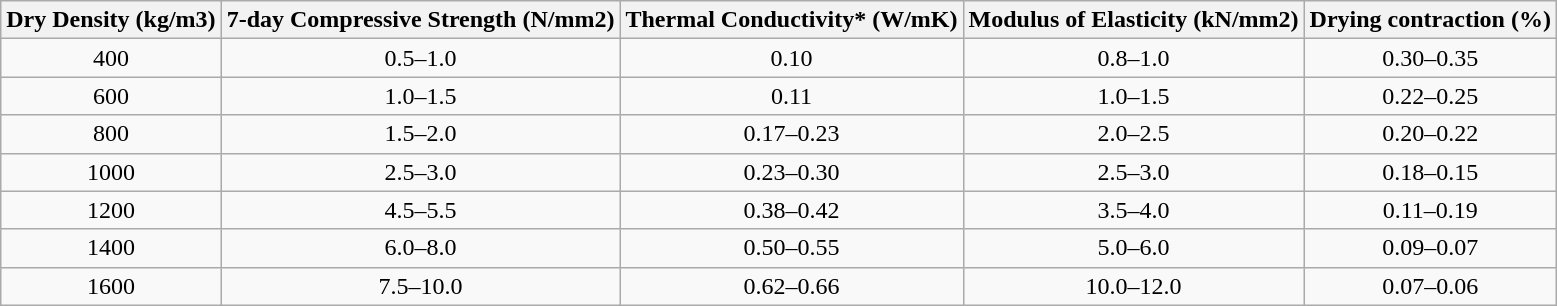<table class="wikitable" style="text-align:center">
<tr>
<th>Dry Density (kg/m3)</th>
<th>7-day Compressive Strength (N/mm2)</th>
<th>Thermal Conductivity* (W/mK)</th>
<th>Modulus of Elasticity (kN/mm2)</th>
<th>Drying contraction (%)</th>
</tr>
<tr>
<td>400</td>
<td>0.5–1.0</td>
<td>0.10</td>
<td>0.8–1.0</td>
<td>0.30–0.35</td>
</tr>
<tr>
<td>600</td>
<td>1.0–1.5</td>
<td>0.11</td>
<td>1.0–1.5</td>
<td>0.22–0.25</td>
</tr>
<tr>
<td>800</td>
<td>1.5–2.0</td>
<td>0.17–0.23</td>
<td>2.0–2.5</td>
<td>0.20–0.22</td>
</tr>
<tr>
<td>1000</td>
<td>2.5–3.0</td>
<td>0.23–0.30</td>
<td>2.5–3.0</td>
<td>0.18–0.15</td>
</tr>
<tr>
<td>1200</td>
<td>4.5–5.5</td>
<td>0.38–0.42</td>
<td>3.5–4.0</td>
<td>0.11–0.19</td>
</tr>
<tr>
<td>1400</td>
<td>6.0–8.0</td>
<td>0.50–0.55</td>
<td>5.0–6.0</td>
<td>0.09–0.07</td>
</tr>
<tr>
<td>1600</td>
<td>7.5–10.0</td>
<td>0.62–0.66</td>
<td>10.0–12.0</td>
<td>0.07–0.06</td>
</tr>
</table>
